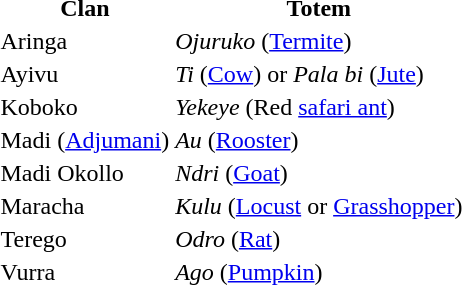<table wikitable>
<tr>
<th>Clan</th>
<th>Totem</th>
</tr>
<tr>
<td>Aringa</td>
<td><em>Ojuruko</em> (<a href='#'>Termite</a>)</td>
</tr>
<tr>
<td>Ayivu</td>
<td><em>Ti</em> (<a href='#'>Cow</a>) or <em>Pala bi</em> (<a href='#'>Jute</a>)</td>
</tr>
<tr>
<td>Koboko</td>
<td><em>Yekeye</em> (Red <a href='#'>safari ant</a>)</td>
</tr>
<tr>
<td>Madi (<a href='#'>Adjumani</a>)</td>
<td><em>Au</em> (<a href='#'>Rooster</a>)</td>
</tr>
<tr>
<td>Madi Okollo</td>
<td><em>Ndri</em> (<a href='#'>Goat</a>)</td>
</tr>
<tr>
<td>Maracha</td>
<td><em>Kulu</em> (<a href='#'>Locust</a> or <a href='#'>Grasshopper</a>)</td>
</tr>
<tr>
<td>Terego</td>
<td><em>Odro</em> (<a href='#'>Rat</a>)</td>
</tr>
<tr>
<td>Vurra</td>
<td><em>Ago</em> (<a href='#'>Pumpkin</a>)</td>
</tr>
</table>
